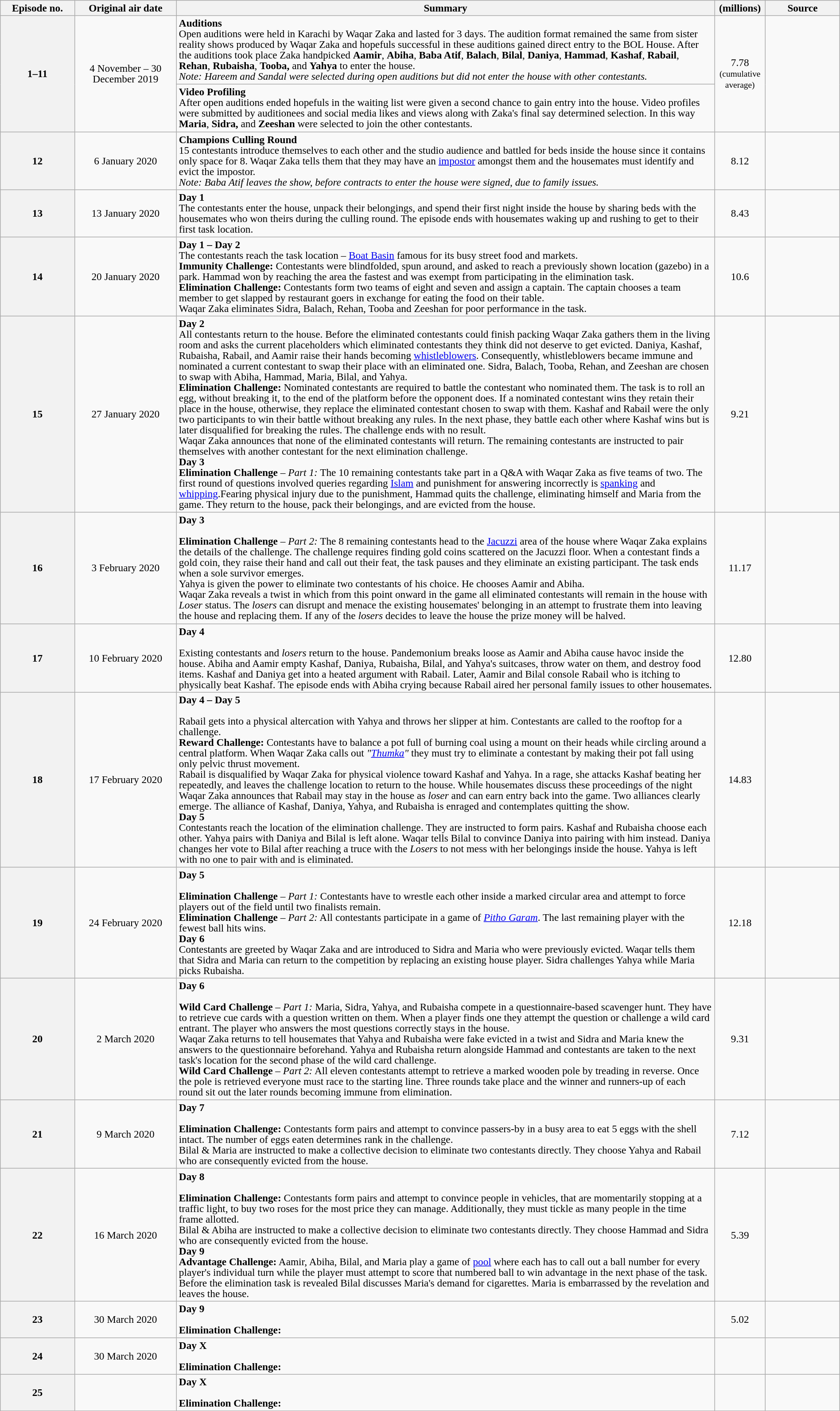<table class="wikitable" style="text-align:center; font-size:97%; line-height:16px;" width="100%">
<tr>
<th style="width: 8%;">Episode no.</th>
<th style="width: 11%;">Original air date</th>
<th style="width: 58%;">Summary</th>
<th style="width: 5%;"> (millions)</th>
<th style="width: 8%;">Source</th>
</tr>
<tr>
<th rowspan="2">1–11</th>
<td rowspan="2">4 November – 30 December 2019</td>
<td align="left"><strong>Auditions</strong><br>Open auditions were held in Karachi by Waqar Zaka and lasted for 3 days. The audition format remained the same from sister reality shows produced by Waqar Zaka and hopefuls successful in these auditions gained direct entry to the BOL House. After the auditions took place Zaka handpicked <strong>Aamir</strong>, <strong>Abiha</strong>, <strong>Baba Atif</strong>, <strong>Balach</strong>, <strong>Bilal</strong>, <strong>Daniya</strong>, <strong>Hammad</strong>, <strong>Kashaf</strong>, <strong>Rabail</strong>, <strong>Rehan</strong>, <strong>Rubaisha</strong>, <strong>Tooba,</strong> and <strong>Yahya</strong> to enter the house.<br> <em>Note: Hareem and Sandal were selected during open auditions but did not enter the house with other contestants.</em></td>
<td rowspan="2">7.78 <br><small>(cumulative average)</small></td>
<td rowspan="2"><br><br><br><br><br></td>
</tr>
<tr>
<td align="left"><strong>Video Profiling</strong><br>After open auditions ended hopefuls in the waiting list were given a second chance to gain entry into the house. Video profiles were submitted by auditionees and social media likes and views along with Zaka's final say determined selection. In this way <strong>Maria</strong>, <strong>Sidra,</strong> and <strong>Zeeshan</strong> were selected to join the other contestants.</td>
</tr>
<tr>
<th>12</th>
<td>6 January 2020</td>
<td align="left"><strong>Champions Culling Round</strong><br>15 contestants introduce themselves to each other and the studio audience and battled for beds inside the house since it contains only space for 8. Waqar Zaka tells them that they may have an <a href='#'>impostor</a> amongst them and the housemates must identify and evict the impostor. <br>
<em>Note: Baba Atif leaves the show, before contracts to enter the house were signed, due to family issues.</em></td>
<td>8.12</td>
<td></td>
</tr>
<tr>
<th>13</th>
<td>13 January 2020</td>
<td align="left"><strong>Day 1</strong><br>The contestants enter the house, unpack their belongings, and spend their first night inside the house by sharing beds with the housemates who won theirs during the culling round. The episode ends with housemates waking up and rushing to get to their first task location.</td>
<td>8.43</td>
<td></td>
</tr>
<tr>
<th>14</th>
<td>20 January 2020</td>
<td align="left"><strong>Day 1 – Day 2</strong><br>The contestants reach the task location – <a href='#'>Boat Basin</a> famous for its busy street food and markets.<br><strong>Immunity Challenge:</strong> Contestants were blindfolded, spun around, and asked to reach a previously shown location (gazebo) in a park. Hammad won by reaching the area the fastest and was exempt from participating in the elimination task.<br><strong>Elimination Challenge:</strong> Contestants form two teams of eight and seven and assign a captain. The captain chooses a team member to get slapped by restaurant goers in exchange for eating the food on their table.<br>Waqar Zaka eliminates Sidra, Balach, Rehan, Tooba and Zeeshan for poor performance in the task.</td>
<td>10.6</td>
<td></td>
</tr>
<tr>
<th>15</th>
<td>27 January 2020</td>
<td align="left"><strong>Day 2</strong><br>All contestants return to the house. Before the eliminated contestants could finish packing Waqar Zaka gathers them in the living room and asks the current placeholders which eliminated contestants they think did not deserve to get evicted. Daniya, Kashaf, Rubaisha, Rabail, and Aamir raise their hands becoming <a href='#'>whistleblowers</a>. Consequently, whistleblowers became immune and nominated a current contestant to swap their place with an eliminated one. Sidra, Balach, Tooba, Rehan, and Zeeshan are chosen to swap with Abiha, Hammad, Maria, Bilal, and Yahya.<br><strong>Elimination Challenge:</strong> Nominated contestants are required to battle the contestant who nominated them. The task is to roll an egg, without breaking it, to the end of the platform before the opponent does. If a nominated contestant wins they retain their place in the house, otherwise, they replace the eliminated contestant chosen to swap with them. Kashaf and Rabail were the only two participants to win their battle without breaking any rules. In the next phase, they battle each other where Kashaf wins but is later disqualified for breaking the rules. The challenge ends with no result.<br>Waqar Zaka announces that none of the eliminated contestants will return. The remaining contestants are instructed to pair themselves with another contestant for the next elimination challenge.<br><strong>Day 3</strong><br><strong>Elimination Challenge</strong> – <em>Part 1:</em> The 10 remaining contestants take part in a Q&A with Waqar Zaka as five teams of two. The first round of questions involved queries regarding <a href='#'>Islam</a> and punishment for answering incorrectly is <a href='#'>spanking</a> and <a href='#'>whipping</a>.Fearing physical injury due to the punishment, Hammad quits the challenge, eliminating himself and Maria from the game. They return to the house, pack their belongings, and are evicted from the house.</td>
<td>9.21</td>
<td></td>
</tr>
<tr>
<th>16</th>
<td>3 February 2020</td>
<td align="left"><strong>Day 3</strong><br><br><strong>Elimination Challenge</strong> – <em>Part 2:</em> The 8 remaining contestants head to the <a href='#'>Jacuzzi</a> area of the house where Waqar Zaka explains the details of the challenge. The challenge requires finding gold coins scattered on the Jacuzzi floor. When a contestant finds a gold coin, they raise their hand and call out their feat, the task pauses and they eliminate an existing participant. The task ends when a sole survivor emerges.<br>Yahya is given the power to eliminate two contestants of his choice. He chooses Aamir and Abiha.<br>Waqar Zaka reveals a twist in which from this point onward in the game all eliminated contestants will remain in the house with <em>Loser</em> status. The <em>losers</em> can disrupt and menace the existing housemates' belonging in an attempt to frustrate them into leaving the house and replacing them. If any of the <em>losers</em> decides to leave the house the prize money will be halved.</td>
<td>11.17</td>
<td></td>
</tr>
<tr>
<th>17</th>
<td>10 February 2020</td>
<td align="left"><strong>Day 4</strong><br><br>Existing contestants and <em>losers</em> return to the house. Pandemonium breaks loose as Aamir and Abiha cause havoc inside the house. Abiha and Aamir empty Kashaf, Daniya, Rubaisha, Bilal, and Yahya's suitcases, throw water on them, and destroy food items. Kashaf and Daniya get into a heated argument with Rabail. Later, Aamir and Bilal console Rabail who is itching to physically beat Kashaf. The episode ends with Abiha crying because Rabail aired her personal family issues to other housemates.</td>
<td>12.80</td>
<td></td>
</tr>
<tr>
<th>18</th>
<td>17 February 2020</td>
<td align="left"><strong>Day 4 – Day 5</strong><br><br>Rabail gets into a physical altercation with Yahya and throws her slipper at him. Contestants are called to the rooftop for a challenge.<br><strong>Reward Challenge:</strong> Contestants have to balance a pot full of burning coal using a mount on their heads while circling around a central platform. When Waqar Zaka calls out <em>"<a href='#'>Thumka</a>"</em> they must try to eliminate a contestant by making their pot fall using only pelvic thrust movement.<br>Rabail is disqualified by Waqar Zaka for physical violence toward Kashaf and Yahya. In a rage, she attacks Kashaf beating her repeatedly, and leaves the challenge location to return to the house. While housemates discuss these proceedings of the night Waqar Zaka announces that Rabail may stay in the house as <em>loser</em> and can earn entry back into the game. Two alliances clearly emerge. The alliance of Kashaf, Daniya, Yahya, and Rubaisha is enraged and contemplates quitting the show.<br><strong>Day 5</strong><br>Contestants reach the location of the elimination challenge. They are instructed to form pairs. Kashaf and Rubaisha choose each other. Yahya pairs with Daniya and Bilal is left alone. Waqar tells Bilal to convince Daniya into pairing with him instead. Daniya changes her vote to Bilal after reaching a truce with the <em>Losers</em> to not mess with her belongings inside the house. Yahya is left with no one to pair with and is eliminated.</td>
<td>14.83</td>
<td></td>
</tr>
<tr>
<th>19</th>
<td>24 February 2020</td>
<td align="left"><strong>Day 5</strong><br><br><strong>Elimination Challenge</strong> – <em>Part 1:</em>  Contestants have to wrestle each other inside a marked circular area and attempt to force players out of the field until two finalists remain. <br><strong>Elimination Challenge</strong> – <em>Part 2:</em> All contestants participate in a game of <em><a href='#'>Pitho Garam</a></em>. The last remaining player with the fewest ball hits wins.<br><strong>Day 6</strong><br>
Contestants are greeted by Waqar Zaka and are introduced to Sidra and Maria who were previously evicted. Waqar tells them that Sidra and Maria can return to the competition by replacing an existing house player. Sidra challenges Yahya while Maria picks Rubaisha.</td>
<td>12.18</td>
<td></td>
</tr>
<tr>
<th>20</th>
<td>2 March 2020</td>
<td align="left"><strong>Day 6</strong><br><br><strong>Wild Card Challenge</strong> – <em>Part 1:</em> Maria, Sidra, Yahya, and Rubaisha compete in a questionnaire-based scavenger hunt. They have to retrieve cue cards with a question written on them. When a player finds one they attempt the question or challenge a wild card entrant. The player who answers the most questions correctly stays in the house.<br>Waqar Zaka returns to tell housemates that Yahya and Rubaisha were fake evicted in a twist and Sidra and Maria knew the answers to the questionnaire beforehand. Yahya and Rubaisha return alongside Hammad and contestants are taken to the next task's location for the second phase of the wild card challenge.<br><strong>Wild Card Challenge</strong> – <em>Part 2:</em> All eleven contestants attempt to retrieve a marked wooden pole by treading in reverse. Once the pole is retrieved everyone must race to the starting line. Three rounds take place and the winner and runners-up of each round sit out the later rounds becoming immune from elimination.<br></td>
<td>9.31</td>
<td></td>
</tr>
<tr>
<th>21</th>
<td>9 March 2020</td>
<td align="left"><strong>Day 7</strong><br><br><strong>Elimination Challenge:</strong> Contestants form pairs and attempt to convince passers-by in a busy area to eat 5 eggs with the shell intact. The number of eggs eaten determines rank in the challenge. <br>Bilal & Maria are instructed to make a collective decision to eliminate two contestants directly. They choose Yahya and Rabail who are consequently evicted from the house.</td>
<td>7.12</td>
<td></td>
</tr>
<tr>
<th>22</th>
<td>16 March 2020</td>
<td align="left"><strong>Day 8</strong><br><br><strong>Elimination Challenge:</strong> Contestants form pairs and attempt to convince people in vehicles, that are momentarily stopping at a traffic light, to buy two roses for the most price they can manage. Additionally, they must tickle as many people in the time frame allotted.<br>Bilal & Abiha are instructed to make a collective decision to eliminate two contestants directly. They choose Hammad and Sidra who are consequently evicted from the house.<br><strong>Day 9</strong><br><strong>Advantage Challenge:</strong> Aamir, Abiha, Bilal, and Maria play a game of <a href='#'>pool</a> where each has to call out a ball number for every player's individual turn while the player must attempt to score that numbered ball to win advantage in the next phase of the task.<br>Before the elimination task is revealed Bilal discusses Maria's demand for cigarettes. Maria is embarrassed by the revelation and leaves the house.</td>
<td>5.39</td>
<td></td>
</tr>
<tr>
<th>23</th>
<td>30 March 2020</td>
<td align="left"><strong>Day 9</strong><br><br><strong>Elimination Challenge:</strong></td>
<td>5.02</td>
<td></td>
</tr>
<tr>
<th>24</th>
<td>30 March 2020</td>
<td align="left"><strong>Day X</strong><br><br><strong>Elimination Challenge:</strong></td>
<td></td>
<td></td>
</tr>
<tr>
<th>25</th>
<td></td>
<td align="left"><strong>Day X</strong><br><br><strong>Elimination Challenge:</strong></td>
<td></td>
<td></td>
</tr>
</table>
